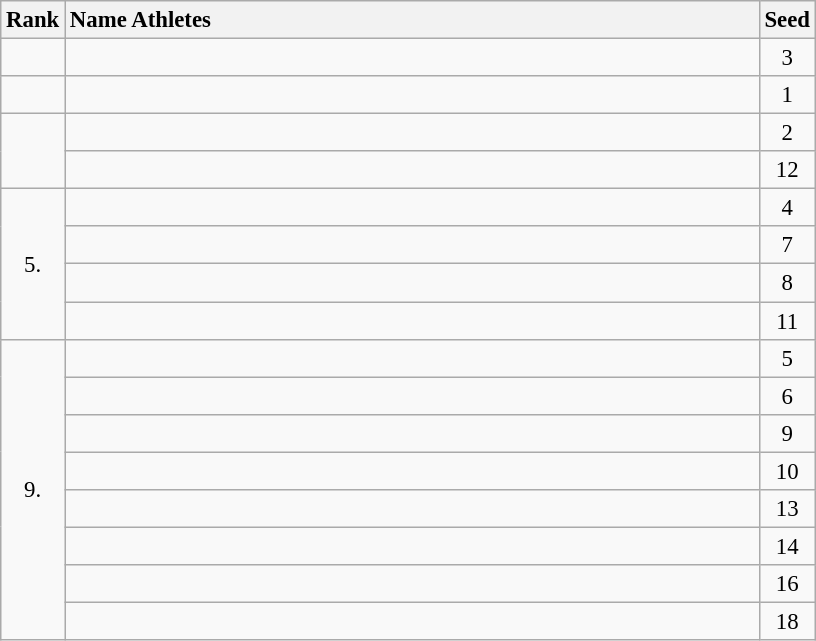<table class="wikitable" style="font-size:95%;">
<tr>
<th>Rank</th>
<th style="text-align: left; width: 30em">Name Athletes</th>
<th>Seed</th>
</tr>
<tr>
<td align="center"></td>
<td></td>
<td align="center">3</td>
</tr>
<tr>
<td align="center"></td>
<td></td>
<td align="center">1</td>
</tr>
<tr>
<td rowspan=2 align="center"></td>
<td></td>
<td align="center">2</td>
</tr>
<tr>
<td></td>
<td align="center">12</td>
</tr>
<tr>
<td rowspan=4 align="center">5.</td>
<td></td>
<td align="center">4</td>
</tr>
<tr>
<td></td>
<td align="center">7</td>
</tr>
<tr>
<td></td>
<td align="center">8</td>
</tr>
<tr>
<td></td>
<td align="center">11</td>
</tr>
<tr>
<td rowspan=8 align="center">9.</td>
<td></td>
<td align="center">5</td>
</tr>
<tr>
<td></td>
<td align="center">6</td>
</tr>
<tr>
<td></td>
<td align="center">9</td>
</tr>
<tr>
<td></td>
<td align="center">10</td>
</tr>
<tr>
<td></td>
<td align="center">13</td>
</tr>
<tr>
<td></td>
<td align="center">14</td>
</tr>
<tr>
<td></td>
<td align="center">16</td>
</tr>
<tr>
<td></td>
<td align="center">18</td>
</tr>
</table>
